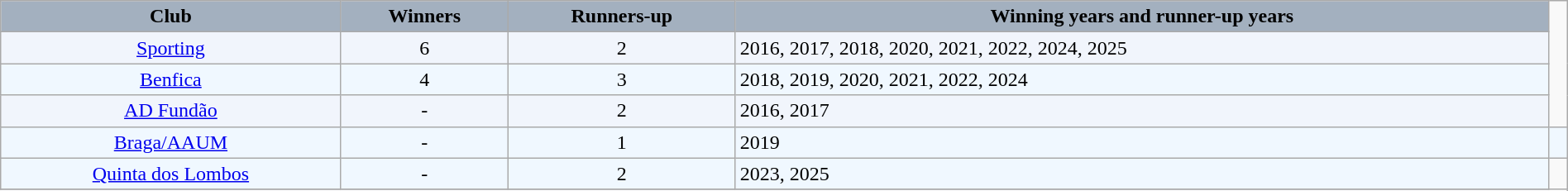<table class="wikitable" width=100% style="text-align: center">
<tr bgcolor=#a3b0bf>
<td><strong>Club</strong></td>
<td><strong>Winners</strong></td>
<td><strong>Runners-up</strong></td>
<td><strong>Winning years and <span>runner-up years</span></strong></td>
</tr>
<tr bgcolor=#f1f5fc>
<td><a href='#'>Sporting</a></td>
<td>6</td>
<td>2</td>
<td align=left>2016, 2017, <span>2018</span>, <span>2020</span>, 2021, 2022, 2024, 2025</td>
</tr>
<tr bgcolor=#F0F8FF>
<td><a href='#'>Benfica</a></td>
<td>4</td>
<td>3</td>
<td align=left>2018, 2019, 2020, <span>2021</span>, <span>2022</span>, <span>2024</span></td>
</tr>
<tr bgcolor=#f1f5fc>
<td><a href='#'>AD Fundão</a></td>
<td>-</td>
<td><span>2</span></td>
<td align=left><span>2016, 2017</span></td>
</tr>
<tr bgcolor=#F0F8FF>
<td><a href='#'>Braga/AAUM</a></td>
<td>-</td>
<td><span>1</span></td>
<td align=left><span>2019</span></td>
<td></td>
</tr>
<tr bgcolor=#F0F8FF>
<td><a href='#'>Quinta dos Lombos</a></td>
<td>-</td>
<td><span>2</span></td>
<td align=left><span>2023, 2025</span></td>
</tr>
<tr bgcolor=#F0F8FF>
</tr>
</table>
